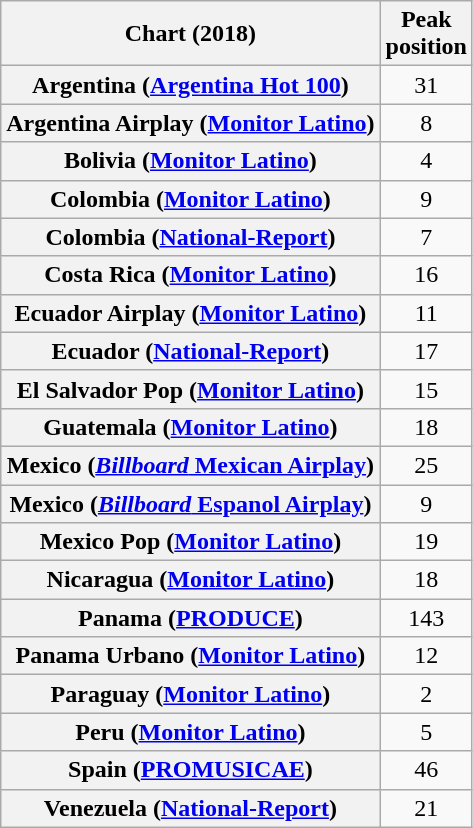<table class="wikitable sortable plainrowheaders" style="text-align:center">
<tr>
<th>Chart (2018)</th>
<th>Peak<br>position</th>
</tr>
<tr>
<th scope="row">Argentina (<a href='#'>Argentina Hot 100</a>)</th>
<td>31</td>
</tr>
<tr>
<th scope="row">Argentina Airplay (<a href='#'>Monitor Latino</a>)</th>
<td>8</td>
</tr>
<tr>
<th scope="row">Bolivia (<a href='#'>Monitor Latino</a>)</th>
<td>4</td>
</tr>
<tr>
<th scope="row">Colombia (<a href='#'>Monitor Latino</a>)</th>
<td>9</td>
</tr>
<tr>
<th scope="row">Colombia (<a href='#'>National-Report</a>)</th>
<td>7</td>
</tr>
<tr>
<th scope="row">Costa Rica (<a href='#'>Monitor Latino</a>)</th>
<td>16</td>
</tr>
<tr>
<th scope="row">Ecuador Airplay (<a href='#'>Monitor Latino</a>)</th>
<td>11</td>
</tr>
<tr>
<th scope="row">Ecuador (<a href='#'>National-Report</a>)</th>
<td>17</td>
</tr>
<tr>
<th scope="row">El Salvador Pop (<a href='#'>Monitor Latino</a>)</th>
<td>15</td>
</tr>
<tr>
<th scope="row">Guatemala (<a href='#'>Monitor Latino</a>)</th>
<td>18</td>
</tr>
<tr>
<th scope="row">Mexico (<a href='#'><em>Billboard</em> Mexican Airplay</a>)</th>
<td>25</td>
</tr>
<tr>
<th scope="row">Mexico (<a href='#'><em>Billboard</em> Espanol Airplay</a>)</th>
<td>9</td>
</tr>
<tr>
<th scope="row">Mexico Pop (<a href='#'>Monitor Latino</a>)</th>
<td>19</td>
</tr>
<tr>
<th scope="row">Nicaragua (<a href='#'>Monitor Latino</a>)</th>
<td>18</td>
</tr>
<tr>
<th scope="row">Panama (<a href='#'>PRODUCE</a>)</th>
<td>143</td>
</tr>
<tr>
<th scope="row">Panama Urbano (<a href='#'>Monitor Latino</a>)</th>
<td>12</td>
</tr>
<tr>
<th scope="row">Paraguay (<a href='#'>Monitor Latino</a>)</th>
<td>2</td>
</tr>
<tr>
<th scope="row">Peru (<a href='#'>Monitor Latino</a>)</th>
<td>5</td>
</tr>
<tr>
<th scope="row">Spain (<a href='#'>PROMUSICAE</a>)</th>
<td>46</td>
</tr>
<tr>
<th scope="row">Venezuela (<a href='#'>National-Report</a>)</th>
<td>21</td>
</tr>
</table>
